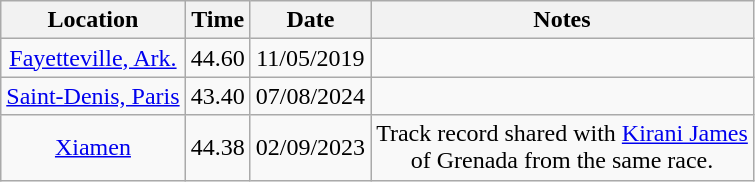<table class="wikitable" style= "text-align: center">
<tr>
<th>Location</th>
<th>Time</th>
<th>Date</th>
<th>Notes</th>
</tr>
<tr>
<td><a href='#'>Fayetteville, Ark.</a></td>
<td>44.60</td>
<td>11/05/2019</td>
<td></td>
</tr>
<tr>
<td><a href='#'>Saint-Denis, Paris</a></td>
<td>43.40</td>
<td>07/08/2024</td>
<td></td>
</tr>
<tr>
<td><a href='#'>Xiamen</a></td>
<td>44.38</td>
<td>02/09/2023</td>
<td>Track record shared with <a href='#'>Kirani James</a><br>of Grenada from the same race.</td>
</tr>
</table>
